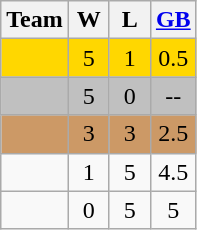<table class="wikitable" style="text-align:center;">
<tr>
<th>Team</th>
<th width=20px>W</th>
<th width=20px>L</th>
<th width=20px><a href='#'>GB</a></th>
</tr>
<tr bgcolor=gold>
<td align="left"></td>
<td>5</td>
<td>1</td>
<td>0.5</td>
</tr>
<tr bgcolor=silver>
<td align="left"></td>
<td>5</td>
<td>0</td>
<td>--</td>
</tr>
<tr bgcolor="CC9966">
<td align="left"></td>
<td>3</td>
<td>3</td>
<td>2.5</td>
</tr>
<tr>
<td align="left"></td>
<td>1</td>
<td>5</td>
<td>4.5</td>
</tr>
<tr align="center">
<td align="left"></td>
<td>0</td>
<td>5</td>
<td>5</td>
</tr>
</table>
